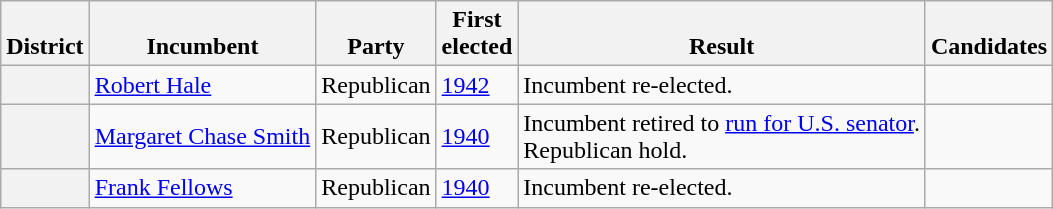<table class=wikitable>
<tr valign=bottom>
<th>District</th>
<th>Incumbent</th>
<th>Party</th>
<th>First<br>elected</th>
<th>Result</th>
<th>Candidates</th>
</tr>
<tr>
<th></th>
<td><a href='#'>Robert Hale</a></td>
<td>Republican</td>
<td><a href='#'>1942</a></td>
<td>Incumbent re-elected.</td>
<td nowrap></td>
</tr>
<tr>
<th></th>
<td><a href='#'>Margaret Chase Smith</a></td>
<td>Republican</td>
<td><a href='#'>1940</a></td>
<td>Incumbent retired to <a href='#'>run for U.S. senator</a>.<br>Republican hold.</td>
<td nowrap></td>
</tr>
<tr>
<th></th>
<td><a href='#'>Frank Fellows</a></td>
<td>Republican</td>
<td><a href='#'>1940</a></td>
<td>Incumbent re-elected.</td>
<td nowrap></td>
</tr>
</table>
